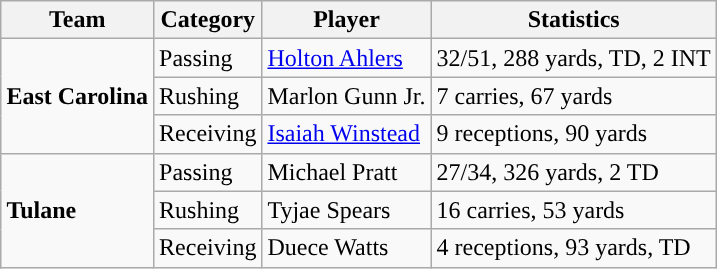<table class="wikitable" style="float: right;">
<tr>
<th>Team</th>
<th>Category</th>
<th>Player</th>
<th>Statistics</th>
</tr>
<tr>
<td rowspan=3><strong>East Carolina</strong></td>
<td>Passing</td>
<td><a href='#'>Holton Ahlers</a></td>
<td>32/51, 288 yards, TD, 2 INT</td>
</tr>
<tr>
<td>Rushing</td>
<td>Marlon Gunn Jr.</td>
<td>7 carries, 67 yards</td>
</tr>
<tr>
<td>Receiving</td>
<td><a href='#'>Isaiah Winstead</a></td>
<td>9 receptions, 90 yards</td>
</tr>
<tr>
<td rowspan=3><strong>Tulane</strong></td>
<td>Passing</td>
<td>Michael Pratt</td>
<td>27/34, 326 yards, 2 TD</td>
</tr>
<tr>
<td>Rushing</td>
<td>Tyjae Spears</td>
<td>16 carries, 53 yards</td>
</tr>
<tr>
<td>Receiving</td>
<td>Duece Watts</td>
<td>4 receptions, 93 yards, TD</td>
</tr>
</table>
